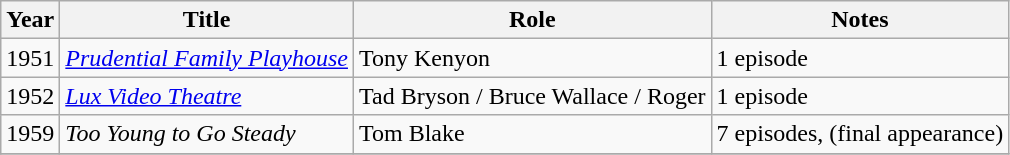<table class="wikitable sortable">
<tr>
<th>Year</th>
<th>Title</th>
<th>Role</th>
<th class="unsortable">Notes</th>
</tr>
<tr>
<td>1951</td>
<td><em><a href='#'>Prudential Family Playhouse</a></em></td>
<td>Tony Kenyon</td>
<td>1 episode</td>
</tr>
<tr>
<td>1952</td>
<td><em><a href='#'>Lux Video Theatre</a></em></td>
<td>Tad Bryson / Bruce Wallace / Roger</td>
<td>1 episode</td>
</tr>
<tr>
<td>1959</td>
<td><em>Too Young to Go Steady</em></td>
<td>Tom Blake</td>
<td>7 episodes, (final appearance)</td>
</tr>
<tr>
</tr>
</table>
